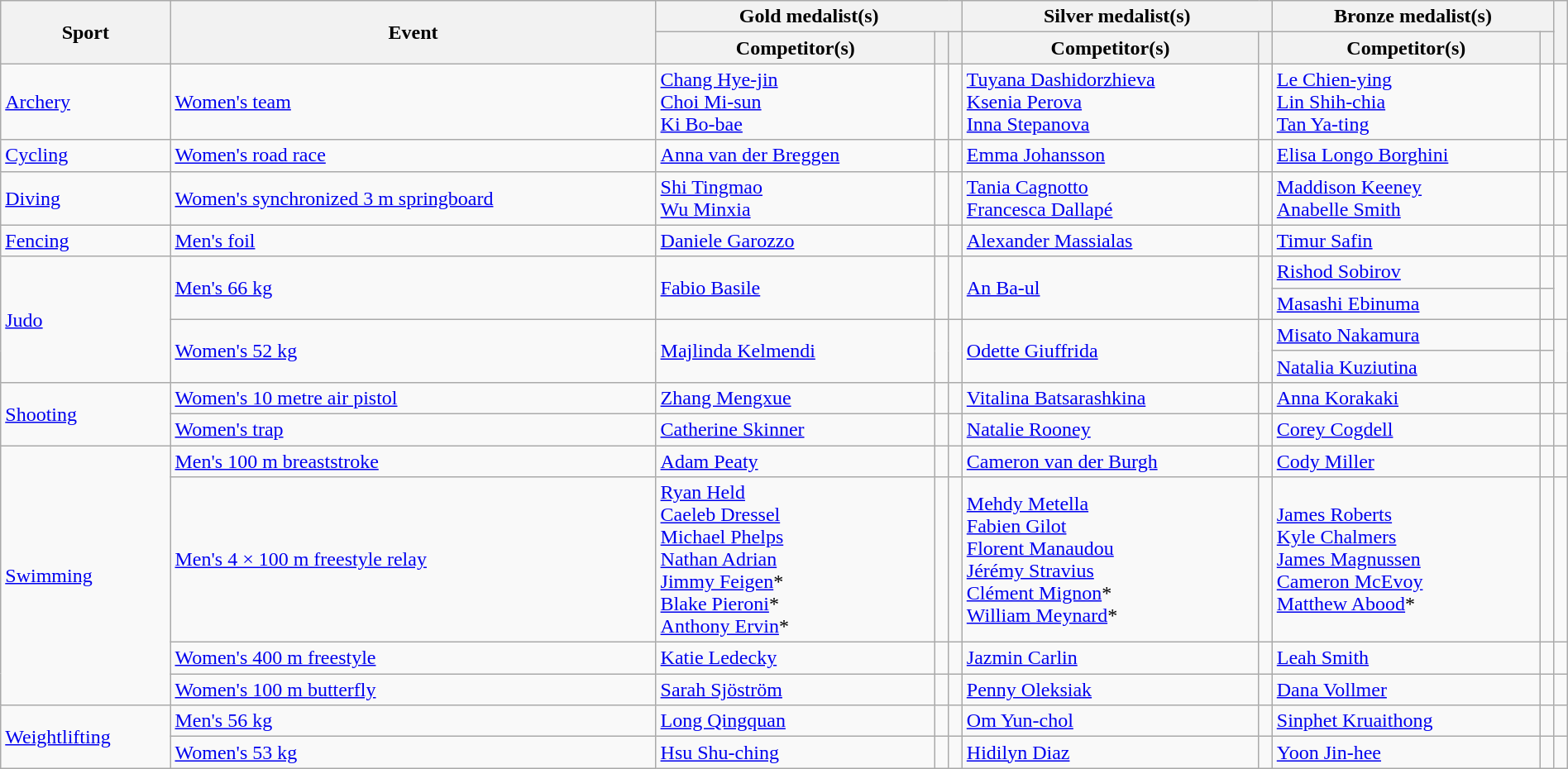<table class="wikitable" style="width:100%;">
<tr>
<th rowspan="2">Sport</th>
<th rowspan="2">Event</th>
<th colspan="3">Gold medalist(s)</th>
<th colspan="2">Silver medalist(s)</th>
<th colspan="2">Bronze medalist(s)</th>
<th rowspan="2"></th>
</tr>
<tr>
<th>Competitor(s)</th>
<th></th>
<th></th>
<th>Competitor(s)</th>
<th></th>
<th>Competitor(s)</th>
<th></th>
</tr>
<tr>
<td><a href='#'>Archery</a></td>
<td><a href='#'>Women's team</a></td>
<td><a href='#'>Chang Hye-jin</a><br><a href='#'>Choi Mi-sun</a><br><a href='#'>Ki Bo-bae</a></td>
<td></td>
<td></td>
<td style="white-space: nowrap;"><a href='#'>Tuyana Dashidorzhieva</a><br><a href='#'>Ksenia Perova</a><br><a href='#'>Inna Stepanova</a></td>
<td></td>
<td><a href='#'>Le Chien-ying</a><br><a href='#'>Lin Shih-chia</a><br><a href='#'>Tan Ya-ting</a></td>
<td></td>
<td></td>
</tr>
<tr>
<td><a href='#'>Cycling</a></td>
<td><a href='#'>Women's road race</a></td>
<td style="white-space: nowrap;"><a href='#'>Anna van der Breggen</a></td>
<td></td>
<td></td>
<td><a href='#'>Emma Johansson</a></td>
<td></td>
<td><a href='#'>Elisa Longo Borghini</a></td>
<td></td>
<td></td>
</tr>
<tr>
<td><a href='#'>Diving</a></td>
<td><a href='#'>Women's synchronized 3 m springboard</a></td>
<td><a href='#'>Shi Tingmao</a><br><a href='#'>Wu Minxia</a></td>
<td></td>
<td></td>
<td><a href='#'>Tania Cagnotto</a><br><a href='#'>Francesca Dallapé</a></td>
<td></td>
<td><a href='#'>Maddison Keeney</a><br><a href='#'>Anabelle Smith</a></td>
<td></td>
<td></td>
</tr>
<tr>
<td><a href='#'>Fencing</a></td>
<td><a href='#'>Men's foil</a></td>
<td><a href='#'>Daniele Garozzo</a></td>
<td></td>
<td></td>
<td><a href='#'>Alexander Massialas</a></td>
<td></td>
<td><a href='#'>Timur Safin</a></td>
<td></td>
<td></td>
</tr>
<tr>
<td rowspan="4"><a href='#'>Judo</a></td>
<td rowspan="2"><a href='#'>Men's 66 kg</a></td>
<td rowspan="2"><a href='#'>Fabio Basile</a></td>
<td rowspan="2"></td>
<td rowspan="2"></td>
<td rowspan="2"><a href='#'>An Ba-ul</a></td>
<td rowspan="2"></td>
<td><a href='#'>Rishod Sobirov</a></td>
<td></td>
<td rowspan="2"></td>
</tr>
<tr>
<td><a href='#'>Masashi Ebinuma</a></td>
<td></td>
</tr>
<tr>
<td rowspan="2"><a href='#'>Women's 52 kg</a></td>
<td rowspan="2"><a href='#'>Majlinda Kelmendi</a></td>
<td rowspan="2"></td>
<td rowspan="2"></td>
<td rowspan="2"><a href='#'>Odette Giuffrida</a></td>
<td rowspan="2"></td>
<td><a href='#'>Misato Nakamura</a></td>
<td></td>
<td rowspan="2"></td>
</tr>
<tr>
<td><a href='#'>Natalia Kuziutina</a></td>
<td></td>
</tr>
<tr>
<td rowspan="2"><a href='#'>Shooting</a></td>
<td><a href='#'>Women's 10 metre air pistol</a></td>
<td><a href='#'>Zhang Mengxue</a></td>
<td></td>
<td></td>
<td><a href='#'>Vitalina Batsarashkina</a></td>
<td></td>
<td><a href='#'>Anna Korakaki</a></td>
<td></td>
<td></td>
</tr>
<tr>
<td><a href='#'>Women's trap</a></td>
<td><a href='#'>Catherine Skinner</a></td>
<td></td>
<td></td>
<td><a href='#'>Natalie Rooney</a></td>
<td></td>
<td><a href='#'>Corey Cogdell</a></td>
<td></td>
<td></td>
</tr>
<tr>
<td rowspan="4"><a href='#'>Swimming</a></td>
<td><a href='#'>Men's 100 m breaststroke</a></td>
<td><a href='#'>Adam Peaty</a></td>
<td></td>
<td></td>
<td><a href='#'>Cameron van der Burgh</a></td>
<td></td>
<td><a href='#'>Cody Miller</a></td>
<td></td>
<td></td>
</tr>
<tr>
<td><a href='#'>Men's 4 × 100 m freestyle relay</a></td>
<td><a href='#'>Ryan Held</a><br><a href='#'>Caeleb Dressel</a><br><a href='#'>Michael Phelps</a><br><a href='#'>Nathan Adrian</a><br><a href='#'>Jimmy Feigen</a>*<br><a href='#'>Blake Pieroni</a>*<br><a href='#'>Anthony Ervin</a>*</td>
<td></td>
<td></td>
<td><a href='#'>Mehdy Metella</a><br><a href='#'>Fabien Gilot</a><br><a href='#'>Florent Manaudou</a><br><a href='#'>Jérémy Stravius </a><br><a href='#'>Clément Mignon</a>*<br><a href='#'>William Meynard</a>*</td>
<td></td>
<td><a href='#'>James Roberts</a><br><a href='#'>Kyle Chalmers</a><br><a href='#'>James Magnussen</a><br><a href='#'>Cameron McEvoy</a><br><a href='#'>Matthew Abood</a>*</td>
<td></td>
<td></td>
</tr>
<tr>
<td><a href='#'>Women's 400 m freestyle</a></td>
<td><a href='#'>Katie Ledecky</a></td>
<td></td>
<td></td>
<td><a href='#'>Jazmin Carlin</a></td>
<td></td>
<td><a href='#'>Leah Smith</a></td>
<td></td>
<td></td>
</tr>
<tr>
<td><a href='#'>Women's 100 m butterfly</a></td>
<td><a href='#'>Sarah Sjöström</a></td>
<td></td>
<td></td>
<td><a href='#'>Penny Oleksiak</a></td>
<td></td>
<td><a href='#'>Dana Vollmer</a></td>
<td></td>
<td></td>
</tr>
<tr>
<td rowspan="2"><a href='#'>Weightlifting</a></td>
<td><a href='#'>Men's 56 kg</a></td>
<td><a href='#'>Long Qingquan</a></td>
<td></td>
<td></td>
<td><a href='#'>Om Yun-chol</a></td>
<td></td>
<td style="white-space: nowrap;"><a href='#'>Sinphet Kruaithong</a></td>
<td></td>
<td></td>
</tr>
<tr>
<td><a href='#'>Women's 53 kg</a></td>
<td><a href='#'>Hsu Shu-ching</a></td>
<td></td>
<td></td>
<td><a href='#'>Hidilyn Diaz</a></td>
<td></td>
<td><a href='#'>Yoon Jin-hee</a></td>
<td></td>
<td></td>
</tr>
</table>
